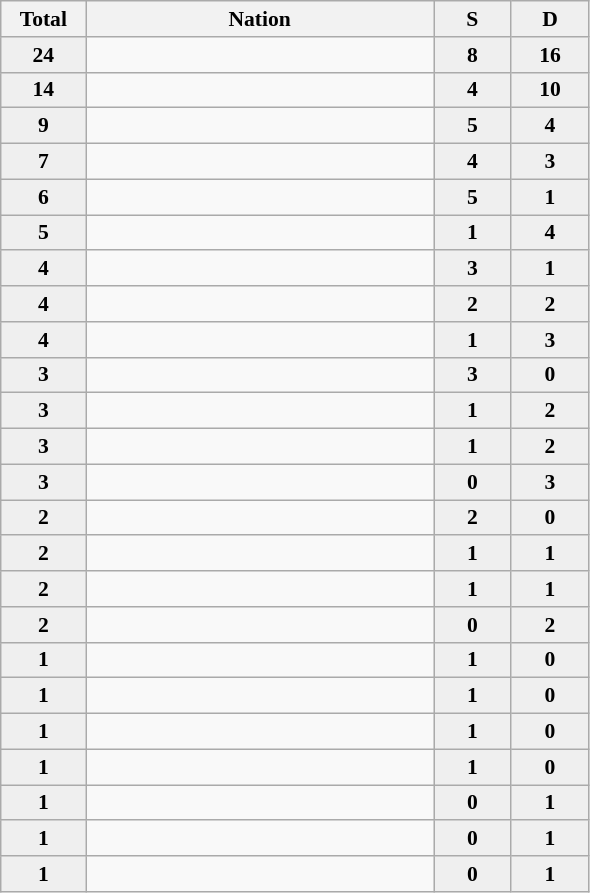<table class="wikitable" style="font-size:90%;">
<tr>
<th width=50>Total</th>
<th width=225>Nation</th>
<th width=45 style="background:#efefef"> S </th>
<th width=45 style="background:#efefef"> D </th>
</tr>
<tr align=center>
<td bgcolor=#efefef><strong>24</strong></td>
<td align=left></td>
<td bgcolor=#efefef><strong>8</strong></td>
<td bgcolor=#efefef><strong>16</strong></td>
</tr>
<tr align=center>
<td bgcolor=#efefef><strong>14</strong></td>
<td align=left></td>
<td bgcolor=#efefef><strong>4</strong></td>
<td bgcolor=#efefef><strong>10</strong></td>
</tr>
<tr align=center>
<td bgcolor=#efefef><strong>9</strong></td>
<td align=left></td>
<td bgcolor=#efefef><strong>5</strong></td>
<td bgcolor=#efefef><strong>4</strong></td>
</tr>
<tr align=center>
<td bgcolor=#efefef><strong>7</strong></td>
<td align=left></td>
<td bgcolor=#efefef><strong>4</strong></td>
<td bgcolor=#efefef><strong>3</strong></td>
</tr>
<tr align=center>
<td bgcolor=#efefef><strong>6</strong></td>
<td align=left></td>
<td bgcolor=#efefef><strong>5</strong></td>
<td bgcolor=#efefef><strong>1</strong></td>
</tr>
<tr align=center>
<td bgcolor=#efefef><strong>5</strong></td>
<td align=left></td>
<td bgcolor=#efefef><strong>1</strong></td>
<td bgcolor=#efefef><strong>4</strong></td>
</tr>
<tr align=center>
<td bgcolor=#efefef><strong>4</strong></td>
<td align=left></td>
<td bgcolor=#efefef><strong>3</strong></td>
<td bgcolor=#efefef><strong>1</strong></td>
</tr>
<tr align=center>
<td bgcolor=#efefef><strong>4</strong></td>
<td align=left></td>
<td bgcolor=#efefef><strong>2</strong></td>
<td bgcolor=#efefef><strong>2</strong></td>
</tr>
<tr align=center>
<td bgcolor=#efefef><strong>4</strong></td>
<td align=left></td>
<td bgcolor=#efefef><strong>1</strong></td>
<td bgcolor=#efefef><strong>3</strong></td>
</tr>
<tr align=center>
<td bgcolor=#efefef><strong>3</strong></td>
<td align=left></td>
<td bgcolor=#efefef><strong>3</strong></td>
<td bgcolor=#efefef><strong>0</strong></td>
</tr>
<tr align=center>
<td bgcolor=#efefef><strong>3</strong></td>
<td align=left></td>
<td bgcolor=#efefef><strong>1</strong></td>
<td bgcolor=#efefef><strong>2</strong></td>
</tr>
<tr align=center>
<td bgcolor=#efefef><strong>3</strong></td>
<td align=left></td>
<td bgcolor=#efefef><strong>1</strong></td>
<td bgcolor=#efefef><strong>2</strong></td>
</tr>
<tr align=center>
<td bgcolor=#efefef><strong>3</strong></td>
<td align=left></td>
<td bgcolor=#efefef><strong>0</strong></td>
<td bgcolor=#efefef><strong>3</strong></td>
</tr>
<tr align=center>
<td bgcolor=#efefef><strong>2</strong></td>
<td align=left></td>
<td bgcolor=#efefef><strong>2</strong></td>
<td bgcolor=#efefef><strong>0</strong></td>
</tr>
<tr align=center>
<td bgcolor=#efefef><strong>2</strong></td>
<td align=left></td>
<td bgcolor=#efefef><strong>1</strong></td>
<td bgcolor=#efefef><strong>1</strong></td>
</tr>
<tr align=center>
<td bgcolor=#efefef><strong>2</strong></td>
<td align=left></td>
<td bgcolor=#efefef><strong>1</strong></td>
<td bgcolor=#efefef><strong>1</strong></td>
</tr>
<tr align=center>
<td bgcolor=#efefef><strong>2</strong></td>
<td align=left></td>
<td bgcolor=#efefef><strong>0</strong></td>
<td bgcolor=#efefef><strong>2</strong></td>
</tr>
<tr align=center>
<td bgcolor=#efefef><strong>1</strong></td>
<td align=left></td>
<td bgcolor=#efefef><strong>1</strong></td>
<td bgcolor=#efefef><strong>0</strong></td>
</tr>
<tr align=center>
<td bgcolor=#efefef><strong>1</strong></td>
<td align=left></td>
<td bgcolor=#efefef><strong>1</strong></td>
<td bgcolor=#efefef><strong>0</strong></td>
</tr>
<tr align=center>
<td bgcolor=#efefef><strong>1</strong></td>
<td align=left></td>
<td bgcolor=#efefef><strong>1</strong></td>
<td bgcolor=#efefef><strong>0</strong></td>
</tr>
<tr align=center>
<td bgcolor=#efefef><strong>1</strong></td>
<td align=left></td>
<td bgcolor=#efefef><strong>1</strong></td>
<td bgcolor=#efefef><strong>0</strong></td>
</tr>
<tr align=center>
<td bgcolor=#efefef><strong>1</strong></td>
<td align=left></td>
<td bgcolor=#efefef><strong>0</strong></td>
<td bgcolor=#efefef><strong>1</strong></td>
</tr>
<tr align=center>
<td bgcolor=#efefef><strong>1</strong></td>
<td align=left></td>
<td bgcolor=#efefef><strong>0</strong></td>
<td bgcolor=#efefef><strong>1</strong></td>
</tr>
<tr align=center>
<td bgcolor=#efefef><strong>1</strong></td>
<td align=left></td>
<td bgcolor=#efefef><strong>0</strong></td>
<td bgcolor=#efefef><strong>1</strong></td>
</tr>
</table>
